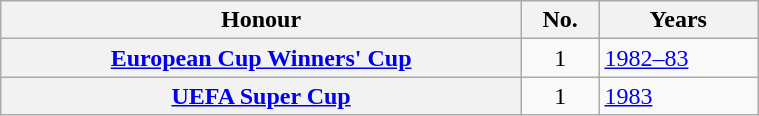<table class="wikitable plainrowheaders" style="width:40%">
<tr>
<th scope=col>Honour</th>
<th scope=col>No.</th>
<th scope=col>Years</th>
</tr>
<tr>
<th scope=row><a href='#'>European Cup Winners' Cup</a></th>
<td align=center>1</td>
<td><a href='#'>1982–83</a></td>
</tr>
<tr>
<th scope=row><a href='#'>UEFA Super Cup</a></th>
<td align=center>1</td>
<td><a href='#'>1983</a></td>
</tr>
</table>
